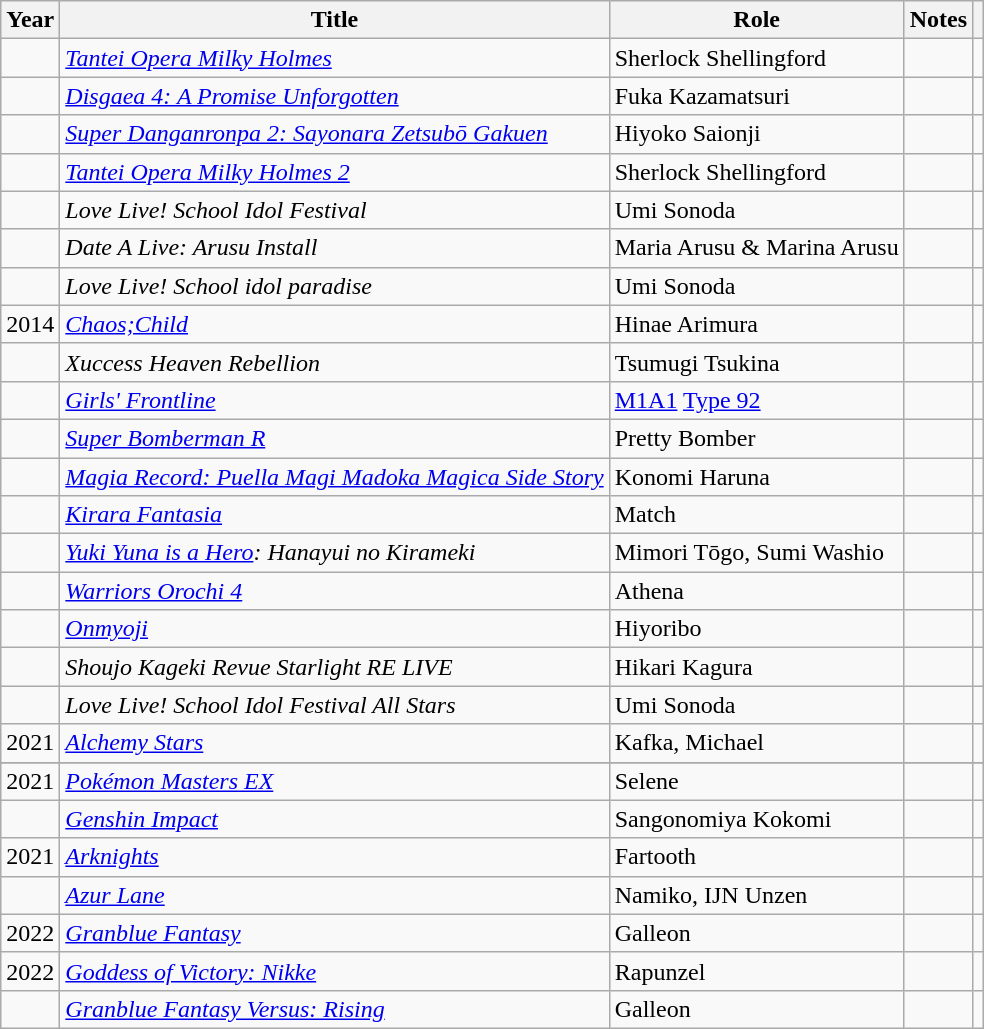<table class="wikitable sortable plainrowheaders">
<tr>
<th>Year</th>
<th>Title</th>
<th>Role</th>
<th class="unsortable">Notes</th>
<th class="unsortable"></th>
</tr>
<tr>
<td></td>
<td><em><a href='#'>Tantei Opera Milky Holmes</a></em></td>
<td>Sherlock Shellingford</td>
<td></td>
<td></td>
</tr>
<tr>
<td></td>
<td><em><a href='#'>Disgaea 4: A Promise Unforgotten</a></em></td>
<td>Fuka Kazamatsuri</td>
<td></td>
<td></td>
</tr>
<tr>
<td></td>
<td><em><a href='#'>Super Danganronpa 2: Sayonara Zetsubō Gakuen</a></em></td>
<td>Hiyoko Saionji</td>
<td></td>
<td></td>
</tr>
<tr>
<td></td>
<td><em><a href='#'>Tantei Opera Milky Holmes 2</a></em></td>
<td>Sherlock Shellingford</td>
<td></td>
<td></td>
</tr>
<tr>
<td></td>
<td><em>Love Live! School Idol Festival</em></td>
<td>Umi Sonoda</td>
<td></td>
<td></td>
</tr>
<tr>
<td></td>
<td><em>Date A Live: Arusu Install</em></td>
<td>Maria Arusu & Marina Arusu</td>
<td></td>
<td></td>
</tr>
<tr>
<td></td>
<td><em>Love Live! School idol paradise</em></td>
<td>Umi Sonoda</td>
<td></td>
<td></td>
</tr>
<tr>
<td>2014</td>
<td><em><a href='#'>Chaos;Child</a></em></td>
<td>Hinae Arimura</td>
<td></td>
<td></td>
</tr>
<tr>
<td></td>
<td><em>Xuccess Heaven Rebellion</em></td>
<td>Tsumugi Tsukina</td>
<td></td>
<td></td>
</tr>
<tr>
<td></td>
<td><em><a href='#'>Girls' Frontline</a></em></td>
<td><a href='#'>M1A1</a> <a href='#'>Type 92</a></td>
<td></td>
</tr>
<tr>
<td></td>
<td><em><a href='#'>Super Bomberman R</a></em></td>
<td>Pretty Bomber</td>
<td></td>
<td></td>
</tr>
<tr>
<td></td>
<td><em><a href='#'>Magia Record: Puella Magi Madoka Magica Side Story</a></em></td>
<td>Konomi Haruna</td>
<td></td>
<td></td>
</tr>
<tr>
<td></td>
<td><em><a href='#'>Kirara Fantasia</a></em></td>
<td>Match</td>
<td></td>
<td></td>
</tr>
<tr>
<td></td>
<td><em><a href='#'>Yuki Yuna is a Hero</a>: Hanayui no Kirameki</em></td>
<td>Mimori Tōgo, Sumi Washio</td>
<td></td>
<td></td>
</tr>
<tr>
<td></td>
<td><em><a href='#'>Warriors Orochi 4</a></em></td>
<td>Athena</td>
<td></td>
<td></td>
</tr>
<tr>
<td></td>
<td><em><a href='#'>Onmyoji</a></em></td>
<td>Hiyoribo</td>
<td></td>
<td></td>
</tr>
<tr>
<td></td>
<td><em>Shoujo Kageki Revue Starlight RE LIVE</em></td>
<td>Hikari Kagura</td>
<td></td>
<td></td>
</tr>
<tr>
<td></td>
<td><em>Love Live! School Idol Festival All Stars</em></td>
<td>Umi Sonoda</td>
<td></td>
<td></td>
</tr>
<tr>
<td>2021</td>
<td><em><a href='#'>Alchemy Stars</a></em></td>
<td>Kafka, Michael</td>
<td></td>
<td></td>
</tr>
<tr>
</tr>
<tr>
<td>2021</td>
<td><em><a href='#'>Pokémon Masters EX</a></em></td>
<td>Selene</td>
<td></td>
<td></td>
</tr>
<tr>
<td></td>
<td><em><a href='#'>Genshin Impact</a></em></td>
<td>Sangonomiya Kokomi</td>
<td></td>
<td></td>
</tr>
<tr>
<td>2021</td>
<td><em><a href='#'>Arknights</a></em></td>
<td>Fartooth</td>
<td></td>
<td></td>
</tr>
<tr>
<td></td>
<td><em><a href='#'>Azur Lane</a></em></td>
<td>Namiko, IJN Unzen</td>
<td></td>
<td></td>
</tr>
<tr>
<td>2022</td>
<td><em><a href='#'>Granblue Fantasy</a></em></td>
<td>Galleon</td>
<td></td>
<td></td>
</tr>
<tr>
<td>2022</td>
<td><em><a href='#'>Goddess of Victory: Nikke</a></em></td>
<td>Rapunzel</td>
<td></td>
<td></td>
</tr>
<tr>
<td></td>
<td><em><a href='#'>Granblue Fantasy Versus: Rising</a></em></td>
<td>Galleon</td>
<td></td>
<td></td>
</tr>
</table>
